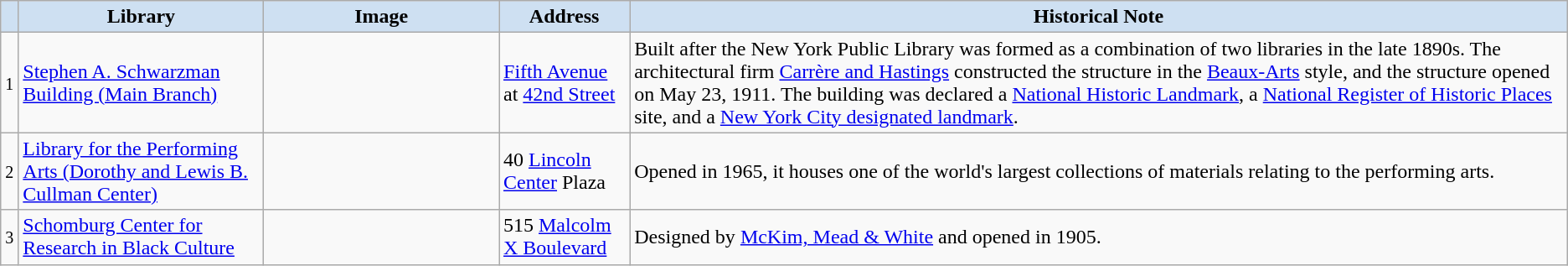<table class="wikitable sortable" align="center">
<tr>
<th style="background-color:#CEE0F2;"></th>
<th style="background-color:#CEE0F2;"><strong>Library</strong></th>
<th width=15% style="background-color:#CEE0F2;"><strong>Image</strong></th>
<th style="background-color:#CEE0F2;" class="unsortable"><strong>Address</strong></th>
<th style="background-color:#CEE0F2;" class="unsortable"><strong>Historical Note</strong></th>
</tr>
<tr>
<td><small>1</small></td>
<td><a href='#'>Stephen A. Schwarzman Building (Main Branch)</a><br></td>
<td></td>
<td><a href='#'>Fifth Avenue</a> at <a href='#'>42nd Street</a></td>
<td>Built after the New York Public Library was formed as a combination of two libraries in the late 1890s. The architectural firm <a href='#'>Carrère and Hastings</a> constructed the structure in the <a href='#'>Beaux-Arts</a> style, and the structure opened on May 23, 1911. The building was declared a <a href='#'>National Historic Landmark</a>, a <a href='#'>National Register of Historic Places</a> site, and a <a href='#'>New York City designated landmark</a>.</td>
</tr>
<tr>
<td><small>2</small></td>
<td><a href='#'>Library for the Performing Arts (Dorothy and Lewis B. Cullman Center)</a><br></td>
<td></td>
<td>40 <a href='#'>Lincoln Center</a> Plaza</td>
<td>Opened in 1965, it houses one of the world's largest collections of materials relating to the performing arts.</td>
</tr>
<tr>
<td><small>3</small></td>
<td><a href='#'>Schomburg Center for Research in Black Culture</a><br></td>
<td></td>
<td>515 <a href='#'>Malcolm X Boulevard</a></td>
<td>Designed by <a href='#'>McKim, Mead & White</a> and opened in 1905.</td>
</tr>
</table>
